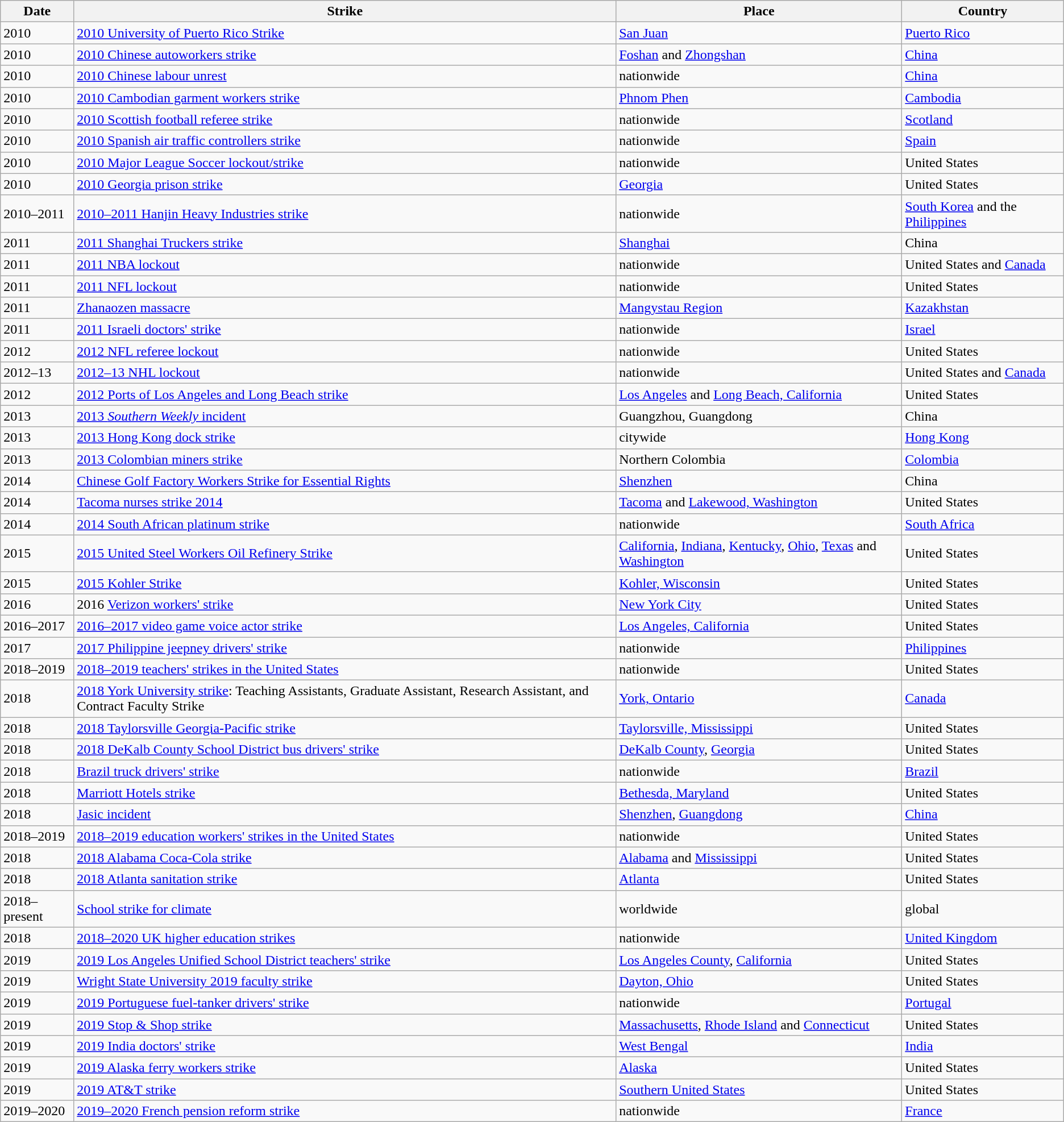<table class="wikitable sortable">
<tr>
<th>Date</th>
<th>Strike</th>
<th>Place</th>
<th>Country</th>
</tr>
<tr>
<td>2010</td>
<td><a href='#'>2010 University of Puerto Rico Strike</a></td>
<td><a href='#'>San Juan</a></td>
<td><a href='#'>Puerto Rico</a></td>
</tr>
<tr>
<td>2010</td>
<td><a href='#'>2010 Chinese autoworkers strike</a></td>
<td><a href='#'>Foshan</a> and <a href='#'>Zhongshan</a></td>
<td><a href='#'>China</a></td>
</tr>
<tr>
<td>2010</td>
<td><a href='#'>2010 Chinese labour unrest</a></td>
<td>nationwide</td>
<td><a href='#'>China</a></td>
</tr>
<tr>
<td>2010</td>
<td><a href='#'>2010 Cambodian garment workers strike</a></td>
<td><a href='#'>Phnom Phen</a></td>
<td><a href='#'>Cambodia</a></td>
</tr>
<tr>
<td>2010</td>
<td><a href='#'>2010 Scottish football referee strike</a></td>
<td>nationwide</td>
<td><a href='#'>Scotland</a></td>
</tr>
<tr>
<td>2010</td>
<td><a href='#'>2010 Spanish air traffic controllers strike</a></td>
<td>nationwide</td>
<td><a href='#'>Spain</a></td>
</tr>
<tr>
<td>2010</td>
<td><a href='#'>2010 Major League Soccer lockout/strike</a></td>
<td>nationwide</td>
<td>United States</td>
</tr>
<tr>
<td>2010</td>
<td><a href='#'>2010 Georgia prison strike</a></td>
<td><a href='#'>Georgia</a></td>
<td>United States</td>
</tr>
<tr>
<td>2010–2011</td>
<td><a href='#'>2010–2011 Hanjin Heavy Industries strike</a></td>
<td>nationwide</td>
<td><a href='#'>South Korea</a> and the <a href='#'>Philippines</a></td>
</tr>
<tr>
<td>2011</td>
<td><a href='#'>2011 Shanghai Truckers strike</a></td>
<td><a href='#'>Shanghai</a></td>
<td>China</td>
</tr>
<tr>
<td>2011</td>
<td><a href='#'>2011 NBA lockout</a></td>
<td>nationwide</td>
<td>United States and <a href='#'>Canada</a></td>
</tr>
<tr>
<td>2011</td>
<td><a href='#'>2011 NFL lockout</a></td>
<td>nationwide</td>
<td>United States</td>
</tr>
<tr>
<td>2011</td>
<td><a href='#'>Zhanaozen massacre</a></td>
<td><a href='#'>Mangystau Region</a></td>
<td><a href='#'>Kazakhstan</a></td>
</tr>
<tr>
<td>2011</td>
<td><a href='#'>2011 Israeli doctors' strike</a></td>
<td>nationwide</td>
<td><a href='#'>Israel</a></td>
</tr>
<tr>
<td>2012</td>
<td><a href='#'>2012 NFL referee lockout</a></td>
<td>nationwide</td>
<td>United States</td>
</tr>
<tr>
<td>2012–13</td>
<td><a href='#'>2012–13 NHL lockout</a></td>
<td>nationwide</td>
<td>United States and <a href='#'>Canada</a></td>
</tr>
<tr>
<td>2012</td>
<td><a href='#'>2012 Ports of Los Angeles and Long Beach strike</a></td>
<td><a href='#'>Los Angeles</a> and <a href='#'>Long Beach, California</a></td>
<td>United States</td>
</tr>
<tr>
<td>2013</td>
<td><a href='#'>2013 <em>Southern Weekly</em> incident</a></td>
<td>Guangzhou, Guangdong</td>
<td>China</td>
</tr>
<tr>
<td>2013</td>
<td><a href='#'>2013 Hong Kong dock strike</a></td>
<td>citywide</td>
<td><a href='#'>Hong Kong</a></td>
</tr>
<tr>
<td>2013</td>
<td><a href='#'>2013 Colombian miners strike</a></td>
<td>Northern Colombia</td>
<td><a href='#'>Colombia</a></td>
</tr>
<tr>
<td>2014</td>
<td><a href='#'>Chinese Golf Factory Workers Strike for Essential Rights</a></td>
<td><a href='#'>Shenzhen</a></td>
<td>China</td>
</tr>
<tr>
<td>2014</td>
<td><a href='#'>Tacoma nurses strike 2014</a></td>
<td><a href='#'>Tacoma</a> and <a href='#'>Lakewood, Washington</a></td>
<td>United States</td>
</tr>
<tr>
<td>2014</td>
<td><a href='#'>2014 South African platinum strike</a></td>
<td>nationwide</td>
<td><a href='#'>South Africa</a></td>
</tr>
<tr>
<td>2015</td>
<td><a href='#'>2015 United Steel Workers Oil Refinery Strike</a></td>
<td><a href='#'>California</a>, <a href='#'>Indiana</a>, <a href='#'>Kentucky</a>, <a href='#'>Ohio</a>, <a href='#'>Texas</a> and <a href='#'>Washington</a></td>
<td>United States</td>
</tr>
<tr>
<td>2015</td>
<td><a href='#'>2015 Kohler Strike</a></td>
<td><a href='#'>Kohler, Wisconsin</a></td>
<td>United States</td>
</tr>
<tr>
<td>2016</td>
<td>2016 <a href='#'>Verizon workers' strike</a></td>
<td><a href='#'>New York City</a></td>
<td>United States</td>
</tr>
<tr>
<td>2016–2017</td>
<td><a href='#'>2016–2017 video game voice actor strike</a></td>
<td><a href='#'>Los Angeles, California</a></td>
<td>United States</td>
</tr>
<tr>
<td>2017</td>
<td><a href='#'>2017 Philippine jeepney drivers' strike</a></td>
<td>nationwide</td>
<td><a href='#'>Philippines</a></td>
</tr>
<tr>
<td>2018–2019</td>
<td><a href='#'>2018–2019 teachers' strikes in the United States</a></td>
<td>nationwide</td>
<td>United States</td>
</tr>
<tr>
<td>2018</td>
<td><a href='#'>2018 York University strike</a>: Teaching Assistants, Graduate Assistant, Research Assistant, and Contract Faculty Strike</td>
<td><a href='#'>York, Ontario</a></td>
<td><a href='#'>Canada</a></td>
</tr>
<tr>
<td>2018</td>
<td><a href='#'>2018 Taylorsville Georgia-Pacific strike</a></td>
<td><a href='#'>Taylorsville, Mississippi</a></td>
<td>United States</td>
</tr>
<tr>
<td>2018</td>
<td><a href='#'>2018 DeKalb County School District bus drivers' strike</a></td>
<td><a href='#'>DeKalb County</a>, <a href='#'>Georgia</a></td>
<td>United States</td>
</tr>
<tr>
<td>2018</td>
<td><a href='#'>Brazil truck drivers' strike</a></td>
<td>nationwide</td>
<td><a href='#'>Brazil</a></td>
</tr>
<tr>
<td>2018</td>
<td><a href='#'>Marriott Hotels strike</a></td>
<td><a href='#'>Bethesda, Maryland</a></td>
<td>United States</td>
</tr>
<tr>
<td>2018</td>
<td><a href='#'>Jasic incident</a></td>
<td><a href='#'>Shenzhen</a>, <a href='#'>Guangdong</a></td>
<td><a href='#'>China</a></td>
</tr>
<tr>
<td>2018–2019</td>
<td><a href='#'>2018–2019 education workers' strikes in the United States</a></td>
<td>nationwide</td>
<td>United States</td>
</tr>
<tr>
<td>2018</td>
<td><a href='#'>2018 Alabama Coca-Cola strike</a></td>
<td><a href='#'>Alabama</a> and <a href='#'>Mississippi</a></td>
<td>United States</td>
</tr>
<tr>
<td>2018</td>
<td><a href='#'>2018 Atlanta sanitation strike</a></td>
<td><a href='#'>Atlanta</a></td>
<td>United States</td>
</tr>
<tr>
<td>2018–present</td>
<td><a href='#'>School strike for climate</a></td>
<td>worldwide</td>
<td>global</td>
</tr>
<tr>
<td>2018</td>
<td><a href='#'>2018–2020 UK higher education strikes</a></td>
<td>nationwide</td>
<td><a href='#'>United Kingdom</a></td>
</tr>
<tr>
<td>2019</td>
<td><a href='#'>2019 Los Angeles Unified School District teachers' strike</a></td>
<td><a href='#'>Los Angeles County</a>, <a href='#'>California</a></td>
<td>United States</td>
</tr>
<tr>
<td>2019</td>
<td><a href='#'>Wright State University 2019 faculty strike</a></td>
<td><a href='#'>Dayton, Ohio</a></td>
<td>United States</td>
</tr>
<tr>
<td>2019</td>
<td><a href='#'>2019 Portuguese fuel-tanker drivers' strike</a></td>
<td>nationwide</td>
<td><a href='#'>Portugal</a></td>
</tr>
<tr>
<td>2019</td>
<td><a href='#'>2019 Stop & Shop strike</a></td>
<td><a href='#'>Massachusetts</a>, <a href='#'>Rhode Island</a> and <a href='#'>Connecticut</a></td>
<td>United States</td>
</tr>
<tr>
<td>2019</td>
<td><a href='#'>2019 India doctors' strike</a></td>
<td><a href='#'>West Bengal</a></td>
<td><a href='#'>India</a></td>
</tr>
<tr>
<td>2019</td>
<td><a href='#'>2019 Alaska ferry workers strike</a></td>
<td><a href='#'>Alaska</a></td>
<td>United States</td>
</tr>
<tr>
<td>2019</td>
<td><a href='#'>2019 AT&T strike</a></td>
<td><a href='#'>Southern United States</a></td>
<td>United States</td>
</tr>
<tr>
<td>2019–2020</td>
<td><a href='#'>2019–2020 French pension reform strike</a></td>
<td>nationwide</td>
<td><a href='#'>France</a></td>
</tr>
</table>
